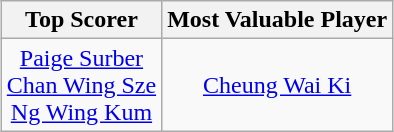<table class="wikitable" style="margin: 0 auto;">
<tr>
<th>Top Scorer</th>
<th>Most Valuable Player</th>
</tr>
<tr>
<td align=center> <a href='#'>Paige Surber</a><br> <a href='#'>Chan Wing Sze</a><br> <a href='#'>Ng Wing Kum</a></td>
<td align=center> <a href='#'>Cheung Wai Ki</a></td>
</tr>
</table>
